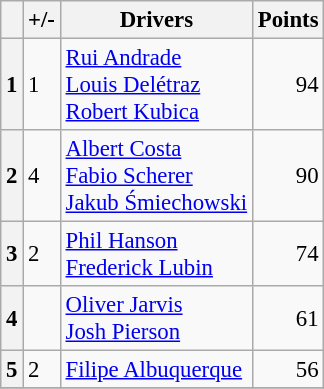<table class="wikitable" style="font-size:95%;">
<tr>
<th scope="col"></th>
<th scope="col">+/-</th>
<th scope="col">Drivers</th>
<th scope="col">Points</th>
</tr>
<tr>
<th align="center">1</th>
<td align="left"> 1</td>
<td> <a href='#'>Rui Andrade</a><br> <a href='#'>Louis Delétraz</a><br> <a href='#'>Robert Kubica</a></td>
<td align="right">94</td>
</tr>
<tr>
<th align="center">2</th>
<td align="left"> 4</td>
<td> <a href='#'>Albert Costa</a><br> <a href='#'>Fabio Scherer</a><br> <a href='#'>Jakub Śmiechowski</a></td>
<td align="right">90</td>
</tr>
<tr>
<th align="center">3</th>
<td align="left"> 2</td>
<td> <a href='#'>Phil Hanson</a><br> <a href='#'>Frederick Lubin</a></td>
<td align="right">74</td>
</tr>
<tr>
<th align="center">4</th>
<td align="left"></td>
<td> <a href='#'>Oliver Jarvis</a><br> <a href='#'>Josh Pierson</a></td>
<td align="right">61</td>
</tr>
<tr>
<th align="center">5</th>
<td align="left"> 2</td>
<td> <a href='#'>Filipe Albuquerque</a></td>
<td align="right">56</td>
</tr>
<tr>
</tr>
</table>
